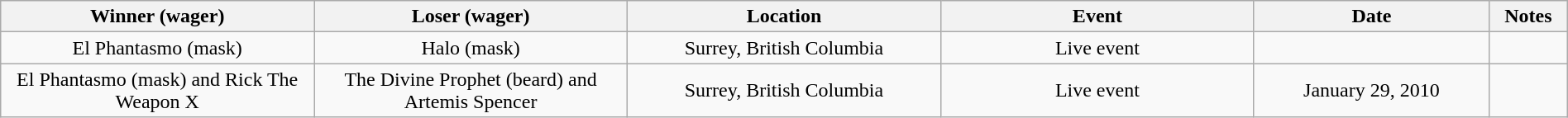<table class="wikitable sortable" width=100%  style="text-align: center">
<tr>
<th width=20% scope="col">Winner (wager)</th>
<th width=20% scope="col">Loser (wager)</th>
<th width=20% scope="col">Location</th>
<th width=20% scope="col">Event</th>
<th width=15% scope="col">Date</th>
<th class="unsortable" width=5% scope="col">Notes</th>
</tr>
<tr>
<td>El Phantasmo (mask)</td>
<td>Halo (mask)</td>
<td>Surrey, British Columbia</td>
<td>Live event</td>
<td></td>
<td></td>
</tr>
<tr>
<td>El Phantasmo (mask) and Rick The Weapon X</td>
<td>The Divine Prophet (beard) and Artemis Spencer</td>
<td>Surrey, British Columbia</td>
<td>Live event</td>
<td>January 29, 2010</td>
<td></td>
</tr>
</table>
